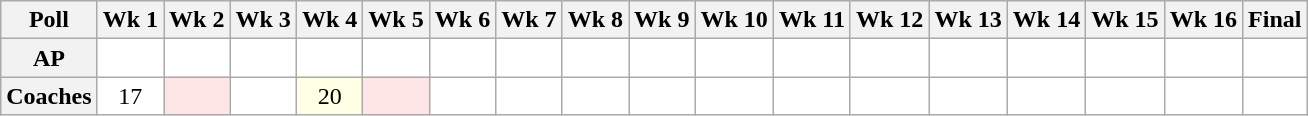<table class="wikitable" style="white-space:nowrap;">
<tr>
<th>Poll</th>
<th>Wk 1</th>
<th>Wk 2</th>
<th>Wk 3</th>
<th>Wk 4</th>
<th>Wk 5</th>
<th>Wk 6</th>
<th>Wk 7</th>
<th>Wk 8</th>
<th>Wk 9</th>
<th>Wk 10</th>
<th>Wk 11</th>
<th>Wk 12</th>
<th>Wk 13</th>
<th>Wk 14</th>
<th>Wk 15</th>
<th>Wk 16</th>
<th>Final</th>
</tr>
<tr style="text-align:center;">
<th>AP</th>
<td style="background:#FFF;"></td>
<td style="background:#FFF;"></td>
<td style="background:#FFF;"></td>
<td style="background:#FFF;"></td>
<td style="background:#FFF;"></td>
<td style="background:#FFF;"></td>
<td style="background:#FFF;"></td>
<td style="background:#FFF;"></td>
<td style="background:#FFF;"></td>
<td style="background:#FFF;"></td>
<td style="background:#FFF;"></td>
<td style="background:#FFF;"></td>
<td style="background:#FFF;"></td>
<td style="background:#FFF;"></td>
<td style="background:#FFF;"></td>
<td style="background:#FFF;"></td>
<td style="background:#FFF;"></td>
</tr>
<tr style="text-align:center;">
<th>Coaches</th>
<td style="background:#FFF;">17</td>
<td style="background:#FFE6E6;"></td>
<td style="background:#FFF;"></td>
<td style="background:#FFFFE6;">20</td>
<td style="background:#FFE6E6;"></td>
<td style="background:#FFF;"></td>
<td style="background:#FFF;"></td>
<td style="background:#FFF;"></td>
<td style="background:#FFF;"></td>
<td style="background:#FFF;"></td>
<td style="background:#FFF;"></td>
<td style="background:#FFF;"></td>
<td style="background:#FFF;"></td>
<td style="background:#FFF;"></td>
<td style="background:#FFF;"></td>
<td style="background:#FFF;"></td>
<td style="background:#FFF;"></td>
</tr>
</table>
